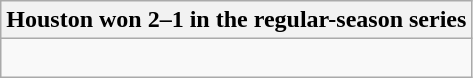<table class="wikitable collapsible collapsed">
<tr>
<th>Houston won 2–1 in the regular-season series</th>
</tr>
<tr>
<td><br>

</td>
</tr>
</table>
